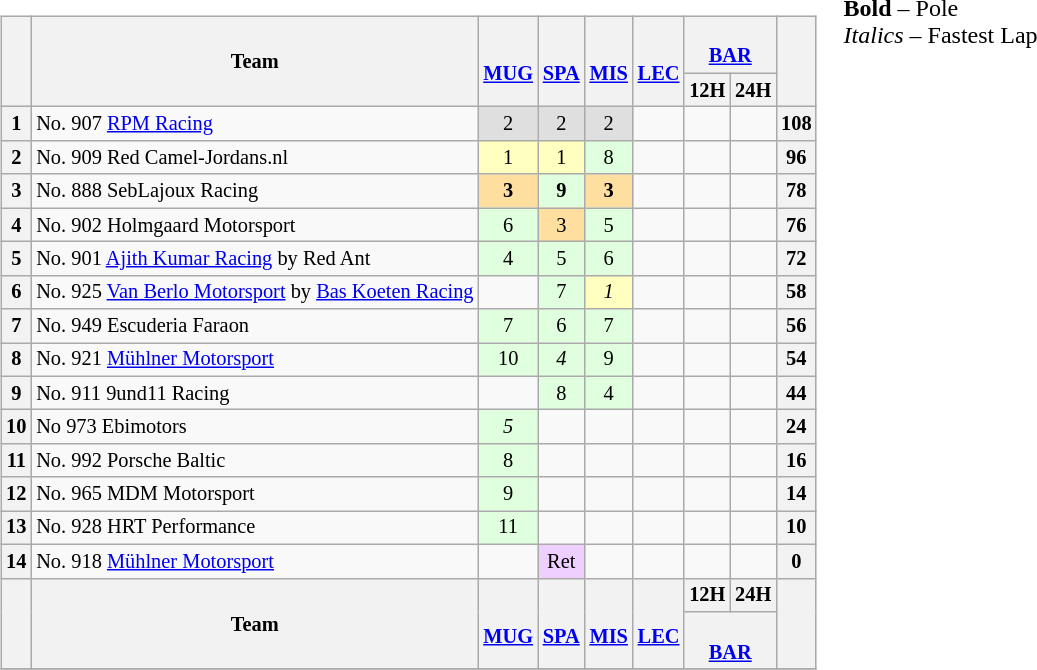<table>
<tr>
<td valign="top"><br><table align=left| class="wikitable" style="font-size: 85%; text-align: center;">
<tr valign="top">
<th rowspan=2 valign=middle></th>
<th rowspan=2 valign=middle>Team</th>
<th rowspan=2 valign=middle><br><a href='#'>MUG</a></th>
<th rowspan=2 valign=middle><br><a href='#'>SPA</a></th>
<th rowspan=2 valign=middle><br><a href='#'>MIS</a></th>
<th rowspan=2 valign=middle><br><a href='#'>LEC</a></th>
<th colspan=2><br><a href='#'>BAR</a></th>
<th rowspan=2 valign=middle>  </th>
</tr>
<tr>
<th>12H</th>
<th>24H</th>
</tr>
<tr>
<th>1</th>
<td align="left"> No. 907 <a href='#'>RPM Racing</a></td>
<td style="background:#DFDFDF;">2</td>
<td style="background:#DFDFDF;">2</td>
<td style="background:#DFDFDF;">2</td>
<td></td>
<td></td>
<td></td>
<th>108</th>
</tr>
<tr>
<th>2</th>
<td align="left"> No. 909 Red Camel-Jordans.nl</td>
<td style="background:#FFFFBF;">1</td>
<td style="background:#FFFFBF;">1</td>
<td style="background:#DFFFDF;">8</td>
<td></td>
<td></td>
<td></td>
<th>96</th>
</tr>
<tr>
<th>3</th>
<td align="left"> No. 888 SebLajoux Racing</td>
<td style="background:#FFDF9F;"><strong>3</strong></td>
<td style="background:#DFFFDF;"><strong>9</strong></td>
<td style="background:#FFDF9F;"><strong>3</strong></td>
<td></td>
<td></td>
<td></td>
<th>78</th>
</tr>
<tr>
<th>4</th>
<td align="left"> No. 902 Holmgaard Motorsport</td>
<td style="background:#DFFFDF;">6</td>
<td style="background:#FFDF9F;">3</td>
<td style="background:#DFFFDF;">5</td>
<td></td>
<td></td>
<td></td>
<th>76</th>
</tr>
<tr>
<th>5</th>
<td align="left"> No. 901 <a href='#'>Ajith Kumar Racing</a> by Red Ant</td>
<td style="background:#DFFFDF;">4</td>
<td style="background:#DFFFDF;">5</td>
<td style="background:#DFFFDF;">6</td>
<td></td>
<td></td>
<td></td>
<th>72</th>
</tr>
<tr>
<th>6</th>
<td align="left"> No. 925 <a href='#'>Van Berlo Motorsport</a> by <a href='#'>Bas Koeten Racing</a></td>
<td></td>
<td style="background:#DFFFDF;">7</td>
<td style="background:#FFFFBF;"><em>1</em></td>
<td></td>
<td></td>
<td></td>
<th>58</th>
</tr>
<tr>
<th>7</th>
<td align="left"> No. 949 Escuderia Faraon</td>
<td style="background:#DFFFDF;">7</td>
<td style="background:#DFFFDF;">6</td>
<td style="background:#DFFFDF;">7</td>
<td></td>
<td></td>
<td></td>
<th>56</th>
</tr>
<tr>
<th>8</th>
<td align="left"> No. 921 <a href='#'>Mühlner Motorsport</a></td>
<td style="background:#DFFFDF;">10</td>
<td style="background:#DFFFDF;"><em>4</em></td>
<td style="background:#DFFFDF;">9</td>
<td></td>
<td></td>
<td></td>
<th>54</th>
</tr>
<tr>
<th>9</th>
<td align="left"> No. 911 9und11 Racing</td>
<td></td>
<td style="background:#DFFFDF;">8</td>
<td style="background:#DFFFDF;">4</td>
<td></td>
<td></td>
<td></td>
<th>44</th>
</tr>
<tr>
<th>10</th>
<td align="left"> No 973 Ebimotors</td>
<td style="background:#DFFFDF;"><em>5</em></td>
<td></td>
<td></td>
<td></td>
<td></td>
<td></td>
<th>24</th>
</tr>
<tr>
<th>11</th>
<td align="left"> No. 992 Porsche Baltic</td>
<td style="background:#DFFFDF;">8</td>
<td></td>
<td></td>
<td></td>
<td></td>
<td></td>
<th>16</th>
</tr>
<tr>
<th>12</th>
<td align="left"> No. 965 MDM Motorsport</td>
<td style="background:#DFFFDF;">9</td>
<td></td>
<td></td>
<td></td>
<td></td>
<td></td>
<th>14</th>
</tr>
<tr>
<th>13</th>
<td align="left"> No. 928 HRT Performance</td>
<td style="background:#DFFFDF;">11</td>
<td></td>
<td></td>
<td></td>
<td></td>
<td></td>
<th>10</th>
</tr>
<tr>
<th>14</th>
<td align="left"> No. 918 <a href='#'>Mühlner Motorsport</a></td>
<td></td>
<td style="background:#EFCFFF;">Ret</td>
<td></td>
<td></td>
<td></td>
<td></td>
<th>0</th>
</tr>
<tr>
<th rowspan="2" valign="middle"></th>
<th rowspan="2" valign="middle">Team</th>
<th rowspan="2" valign="middle"><br><a href='#'>MUG</a></th>
<th rowspan="2" valign="middle"><br><a href='#'>SPA</a></th>
<th rowspan="2" valign="middle"><br><a href='#'>MIS</a></th>
<th rowspan="2" valign="middle"><br><a href='#'>LEC</a></th>
<th>12H</th>
<th>24H</th>
<th rowspan="2" valign="middle">  </th>
</tr>
<tr>
<th colspan="2"><br><a href='#'>BAR</a></th>
</tr>
<tr>
</tr>
</table>
</td>
<td valign="top"><br>
<span><strong>Bold</strong> – Pole<br>
<em>Italics</em> – Fastest Lap</span></td>
</tr>
</table>
